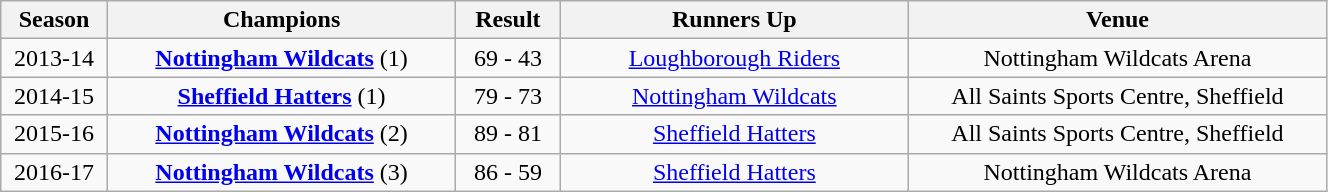<table class="wikitable" style="width:70%; text-align:center">
<tr>
<th width=6%>Season</th>
<th style="width:20%;">Champions</th>
<th width=6%>Result</th>
<th style="width:20%;">Runners Up</th>
<th style="width:24%;">Venue</th>
</tr>
<tr>
<td>2013-14</td>
<td><strong><a href='#'>Nottingham Wildcats</a></strong> (1)</td>
<td>69 - 43</td>
<td><a href='#'>Loughborough Riders</a></td>
<td>Nottingham Wildcats Arena</td>
</tr>
<tr>
<td>2014-15</td>
<td><strong><a href='#'>Sheffield Hatters</a></strong> (1)</td>
<td>79 - 73</td>
<td><a href='#'>Nottingham Wildcats</a></td>
<td>All Saints Sports Centre, Sheffield</td>
</tr>
<tr>
<td>2015-16</td>
<td><strong><a href='#'>Nottingham Wildcats</a></strong> (2)</td>
<td>89 - 81</td>
<td><a href='#'>Sheffield Hatters</a></td>
<td>All Saints Sports Centre, Sheffield</td>
</tr>
<tr>
<td>2016-17</td>
<td><strong><a href='#'>Nottingham Wildcats</a></strong> (3)</td>
<td>86 - 59</td>
<td><a href='#'>Sheffield Hatters</a></td>
<td>Nottingham Wildcats Arena</td>
</tr>
</table>
